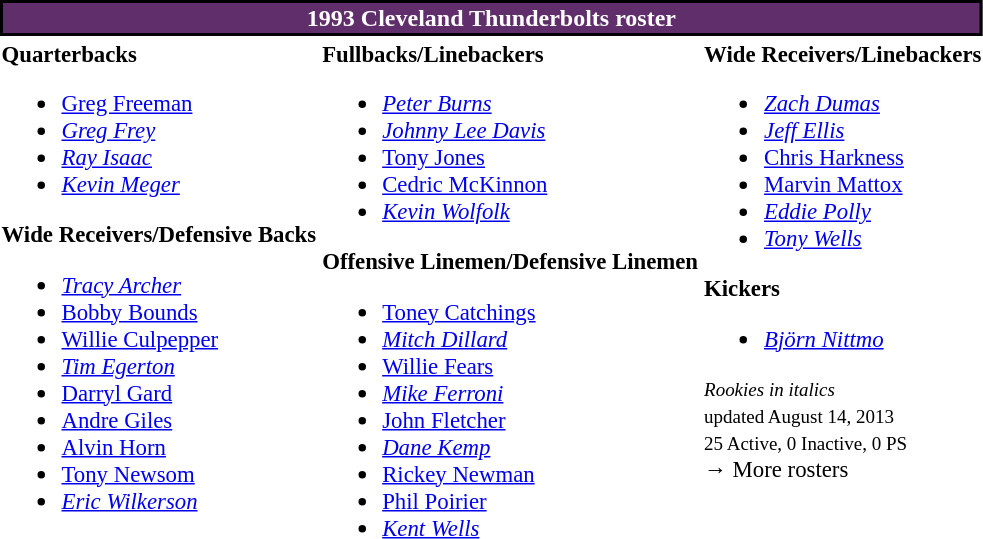<table class="toccolours" style="text-align: left;">
<tr>
<th colspan="7" style="background:#602F6B; border:2px solid black; color:white; text-align:center;">1993 Cleveland Thunderbolts roster</th>
</tr>
<tr>
<td style="font-size: 95%;" valign="top"><strong>Quarterbacks</strong><br><ul><li> <a href='#'>Greg Freeman</a></li><li> <em><a href='#'>Greg Frey</a></em></li><li> <em><a href='#'>Ray Isaac</a></em></li><li> <em><a href='#'>Kevin Meger</a></em></li></ul><strong>Wide Receivers/Defensive Backs</strong><ul><li> <em><a href='#'>Tracy Archer</a></em></li><li> <a href='#'>Bobby Bounds</a></li><li> <a href='#'>Willie Culpepper</a></li><li> <em><a href='#'>Tim Egerton</a></em></li><li> <a href='#'>Darryl Gard</a></li><li> <a href='#'>Andre Giles</a></li><li> <a href='#'>Alvin Horn</a></li><li> <a href='#'>Tony Newsom</a></li><li> <em><a href='#'>Eric Wilkerson</a></em></li></ul></td>
<td style="font-size: 95%;" valign="top"><strong>Fullbacks/Linebackers</strong><br><ul><li> <em><a href='#'>Peter Burns</a></em></li><li> <em><a href='#'>Johnny Lee Davis</a></em></li><li> <a href='#'>Tony Jones</a></li><li> <a href='#'>Cedric McKinnon</a></li><li> <em><a href='#'>Kevin Wolfolk</a></em></li></ul><strong>Offensive Linemen/Defensive Linemen</strong><ul><li> <a href='#'>Toney Catchings</a></li><li> <em><a href='#'>Mitch Dillard</a></em></li><li> <a href='#'>Willie Fears</a></li><li> <em><a href='#'>Mike Ferroni</a></em></li><li> <a href='#'>John Fletcher</a></li><li> <em><a href='#'>Dane Kemp</a></em></li><li> <a href='#'>Rickey Newman</a></li><li> <a href='#'>Phil Poirier</a></li><li> <em><a href='#'>Kent Wells</a></em></li></ul></td>
<td style="font-size: 95%;" valign="top"><strong>Wide Receivers/Linebackers</strong><br><ul><li> <em><a href='#'>Zach Dumas</a></em></li><li> <em><a href='#'>Jeff Ellis</a></em></li><li> <a href='#'>Chris Harkness</a></li><li> <a href='#'>Marvin Mattox</a></li><li> <em><a href='#'>Eddie Polly</a></em></li><li> <em><a href='#'>Tony Wells</a></em></li></ul><strong>Kickers</strong><ul><li> <em><a href='#'>Björn Nittmo</a></em></li></ul><small><em>Rookies in italics</em><br> updated August 14, 2013</small><br>
<small>25 Active, 0 Inactive, 0 PS</small><br>→ More rosters</td>
</tr>
<tr>
</tr>
</table>
